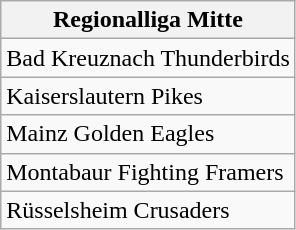<table class="wikitable">
<tr>
<th>Regionalliga Mitte</th>
</tr>
<tr>
<td>Bad Kreuznach Thunderbirds</td>
</tr>
<tr>
<td>Kaiserslautern Pikes</td>
</tr>
<tr>
<td>Mainz Golden Eagles</td>
</tr>
<tr>
<td>Montabaur Fighting Framers</td>
</tr>
<tr>
<td>Rüsselsheim Crusaders</td>
</tr>
</table>
